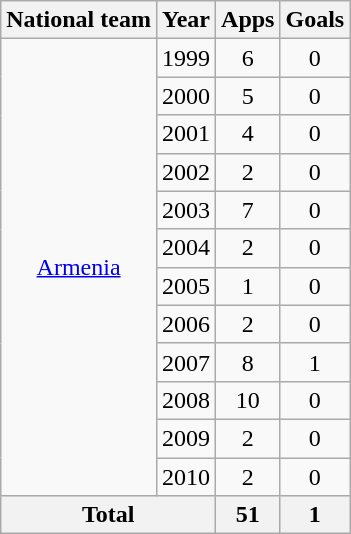<table class="wikitable" style="text-align:center">
<tr>
<th>National team</th>
<th>Year</th>
<th>Apps</th>
<th>Goals</th>
</tr>
<tr>
<td rowspan="12"><a href='#'>Armenia</a></td>
<td>1999</td>
<td>6</td>
<td>0</td>
</tr>
<tr>
<td>2000</td>
<td>5</td>
<td>0</td>
</tr>
<tr>
<td>2001</td>
<td>4</td>
<td>0</td>
</tr>
<tr>
<td>2002</td>
<td>2</td>
<td>0</td>
</tr>
<tr>
<td>2003</td>
<td>7</td>
<td>0</td>
</tr>
<tr>
<td>2004</td>
<td>2</td>
<td>0</td>
</tr>
<tr>
<td>2005</td>
<td>1</td>
<td>0</td>
</tr>
<tr>
<td>2006</td>
<td>2</td>
<td>0</td>
</tr>
<tr>
<td>2007</td>
<td>8</td>
<td>1</td>
</tr>
<tr>
<td>2008</td>
<td>10</td>
<td>0</td>
</tr>
<tr>
<td>2009</td>
<td>2</td>
<td>0</td>
</tr>
<tr>
<td>2010</td>
<td>2</td>
<td>0</td>
</tr>
<tr>
<th colspan="2">Total</th>
<th>51</th>
<th>1</th>
</tr>
</table>
